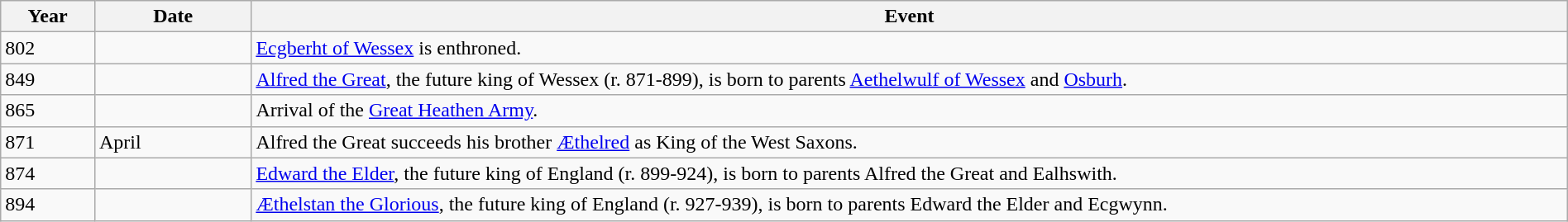<table class="wikitable" width="100%">
<tr>
<th style="width:6%">Year</th>
<th style="width:10%">Date</th>
<th>Event</th>
</tr>
<tr>
<td>802</td>
<td></td>
<td><a href='#'>Ecgberht of Wessex</a> is enthroned.</td>
</tr>
<tr>
<td>849</td>
<td></td>
<td><a href='#'>Alfred the Great</a>, the future king of Wessex (r. 871-899), is born to parents <a href='#'>Aethelwulf of Wessex</a> and <a href='#'>Osburh</a>.</td>
</tr>
<tr>
<td>865</td>
<td></td>
<td>Arrival of the <a href='#'>Great Heathen Army</a>.</td>
</tr>
<tr>
<td>871</td>
<td>April</td>
<td>Alfred the Great succeeds his brother <a href='#'>Æthelred</a> as King of the West Saxons.</td>
</tr>
<tr>
<td>874</td>
<td></td>
<td><a href='#'>Edward the Elder</a>, the future king of England (r. 899-924), is born to parents Alfred the Great and Ealhswith.</td>
</tr>
<tr>
<td>894</td>
<td></td>
<td><a href='#'>Æthelstan the Glorious</a>, the future king of England (r. 927-939), is born to parents Edward the Elder and Ecgwynn.</td>
</tr>
</table>
